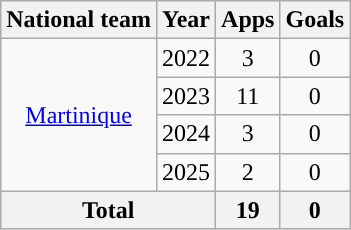<table class="wikitable" style="text-align:center">
<tr>
<th>National team</th>
<th>Year</th>
<th>Apps</th>
<th>Goals</th>
</tr>
<tr>
<td rowspan="4"><a href='#'>Martinique</a></td>
<td>2022</td>
<td>3</td>
<td>0</td>
</tr>
<tr>
<td>2023</td>
<td>11</td>
<td>0</td>
</tr>
<tr>
<td>2024</td>
<td>3</td>
<td>0</td>
</tr>
<tr>
<td>2025</td>
<td>2</td>
<td>0</td>
</tr>
<tr>
<th colspan=2>Total</th>
<th>19</th>
<th>0</th>
</tr>
</table>
